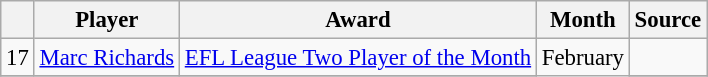<table class="wikitable sortable" style="text-align:left; font-size:95%;">
<tr>
<th></th>
<th>Player</th>
<th>Award</th>
<th>Month</th>
<th>Source</th>
</tr>
<tr>
<td align=center>17</td>
<td>  <a href='#'>Marc Richards</a></td>
<td align=center><a href='#'>EFL League Two Player of the Month</a></td>
<td rowspan=3 style="text-align:center;">February</td>
<td align=center></td>
</tr>
<tr>
</tr>
</table>
